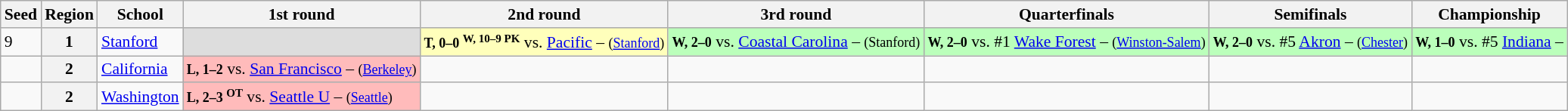<table class="sortable wikitable" style="white-space:nowrap; font-size:90%;">
<tr>
<th>Seed</th>
<th>Region</th>
<th>School</th>
<th>1st round</th>
<th>2nd round</th>
<th>3rd round</th>
<th>Quarterfinals</th>
<th>Semifinals</th>
<th>Championship</th>
</tr>
<tr>
<td>9</td>
<th>1</th>
<td><a href='#'>Stanford</a></td>
<td bgcolor=#ddd></td>
<td style="background:#ffb;"><small><strong>T, 0–0 <sup>W, 10–9 PK</sup></strong></small> vs. <a href='#'>Pacific</a> – <small>(<a href='#'>Stanford</a>)</small></td>
<td style="background:#bfb;"><small><strong>W, 2–0</strong></small> vs. <a href='#'>Coastal Carolina</a> – <small>(Stanford)</small></td>
<td style="background:#bfb;"><small><strong>W, 2–0</strong></small> vs. #1 <a href='#'>Wake Forest</a>  – <small>(<a href='#'>Winston-Salem</a>)</small></td>
<td style="background:#bfb;"><small><strong>W, 2–0</strong></small> vs. #5 <a href='#'>Akron</a> – <small>(<a href='#'>Chester</a>)</small></td>
<td style="background:#bfb;"><small><strong>W, 1–0</strong></small> vs. #5 <a href='#'>Indiana</a> – </td>
</tr>
<tr>
<td></td>
<th>2</th>
<td><a href='#'>California</a></td>
<td style="background:#fbb;"><small><strong>L, 1–2</strong></small> vs. <a href='#'>San Francisco</a> – <small>(<a href='#'>Berkeley</a>)</small></td>
<td></td>
<td></td>
<td></td>
<td></td>
<td></td>
</tr>
<tr>
<td></td>
<th>2</th>
<td><a href='#'>Washington</a></td>
<td style="background:#fbb;"><small><strong>L, 2–3 <sup>OT</sup></strong></small> vs. <a href='#'>Seattle U</a> – <small>(<a href='#'>Seattle</a>)</small></td>
<td></td>
<td></td>
<td></td>
<td></td>
<td></td>
</tr>
</table>
